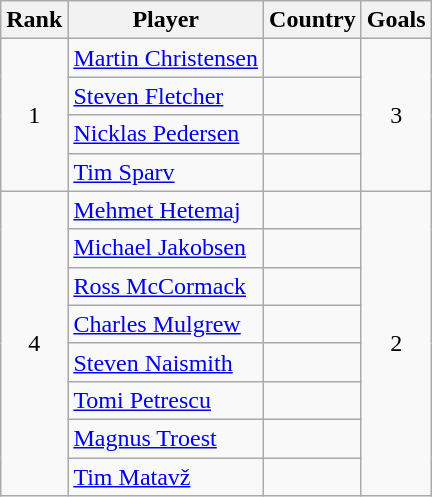<table class="wikitable" style="text-align: center;">
<tr>
<th>Rank</th>
<th>Player</th>
<th>Country</th>
<th>Goals</th>
</tr>
<tr>
<td rowspan="4">1</td>
<td align="left"><a href='#'>Martin Christensen</a></td>
<td align="left"></td>
<td rowspan="4">3</td>
</tr>
<tr>
<td align="left"><a href='#'>Steven Fletcher</a></td>
<td align="left"></td>
</tr>
<tr>
<td align="left"><a href='#'>Nicklas Pedersen</a></td>
<td align="left"></td>
</tr>
<tr>
<td align="left"><a href='#'>Tim Sparv</a></td>
<td align="left"></td>
</tr>
<tr>
<td rowspan="8">4</td>
<td align="left"><a href='#'>Mehmet Hetemaj</a></td>
<td align="left"></td>
<td rowspan="8">2</td>
</tr>
<tr>
<td align="left"><a href='#'>Michael Jakobsen</a></td>
<td align="left"></td>
</tr>
<tr>
<td align="left"><a href='#'>Ross McCormack</a></td>
<td align="left"></td>
</tr>
<tr>
<td align="left"><a href='#'>Charles Mulgrew</a></td>
<td align="left"></td>
</tr>
<tr>
<td align="left"><a href='#'>Steven Naismith</a></td>
<td align="left"></td>
</tr>
<tr>
<td align="left"><a href='#'>Tomi Petrescu</a></td>
<td align="left"></td>
</tr>
<tr>
<td align="left"><a href='#'>Magnus Troest</a></td>
<td align="left"></td>
</tr>
<tr>
<td align="left"><a href='#'>Tim Matavž</a></td>
<td align="left"></td>
</tr>
</table>
